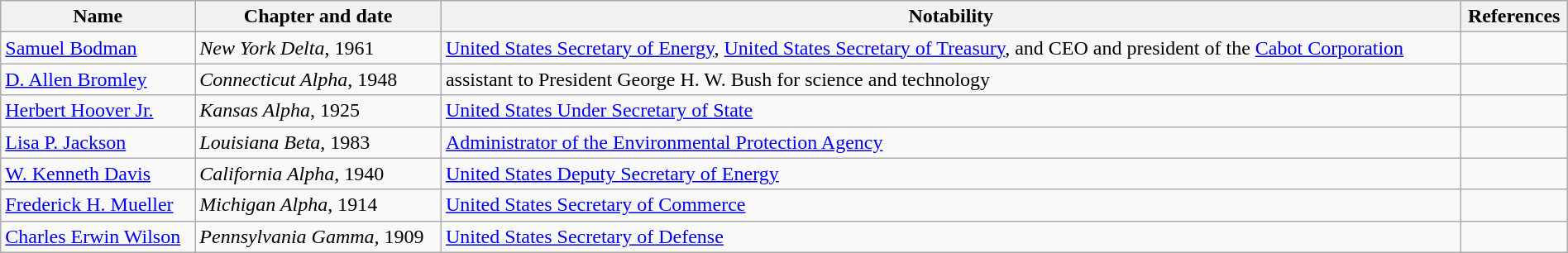<table class="wikitable sortable" " style="width:100%;">
<tr>
<th>Name</th>
<th>Chapter and date</th>
<th>Notability</th>
<th>References</th>
</tr>
<tr>
<td><a href='#'>Samuel Bodman</a></td>
<td><em>New York Delta</em>, 1961</td>
<td><a href='#'>United States Secretary of Energy</a>, <a href='#'>United States Secretary of Treasury</a>, and CEO and president of the <a href='#'>Cabot Corporation</a></td>
<td></td>
</tr>
<tr>
<td><a href='#'>D. Allen Bromley</a></td>
<td><em>Connecticut Alpha</em>, 1948</td>
<td>assistant to President George H. W. Bush for science and technology</td>
<td></td>
</tr>
<tr>
<td><a href='#'>Herbert Hoover Jr.</a></td>
<td><em>Kansas Alpha</em>, 1925</td>
<td><a href='#'>United States Under Secretary of State</a></td>
<td></td>
</tr>
<tr>
<td><a href='#'>Lisa P. Jackson</a></td>
<td><em>Louisiana Beta</em>, 1983</td>
<td><a href='#'>Administrator of the Environmental Protection Agency</a></td>
<td></td>
</tr>
<tr>
<td><a href='#'>W. Kenneth Davis</a></td>
<td><em>California Alpha</em>, 1940</td>
<td><a href='#'>United States Deputy Secretary of Energy</a></td>
<td></td>
</tr>
<tr>
<td><a href='#'>Frederick H. Mueller</a></td>
<td><em>Michigan Alpha</em>, 1914</td>
<td><a href='#'>United States Secretary of Commerce</a></td>
<td></td>
</tr>
<tr>
<td><a href='#'>Charles Erwin Wilson</a></td>
<td><em>Pennsylvania Gamma,</em> 1909</td>
<td><a href='#'>United States Secretary of Defense</a></td>
<td></td>
</tr>
</table>
